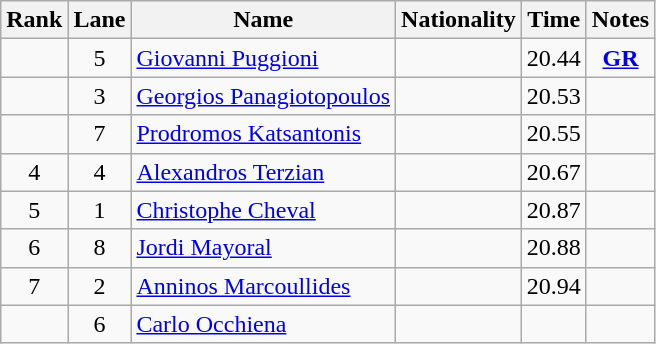<table class="wikitable sortable" style="text-align:center">
<tr>
<th>Rank</th>
<th>Lane</th>
<th>Name</th>
<th>Nationality</th>
<th>Time</th>
<th>Notes</th>
</tr>
<tr>
<td></td>
<td>5</td>
<td align=left><a href='#'>Giovanni Puggioni</a></td>
<td align=left></td>
<td>20.44</td>
<td><strong><a href='#'>GR</a></strong></td>
</tr>
<tr>
<td></td>
<td>3</td>
<td align=left><a href='#'>Georgios Panagiotopoulos</a></td>
<td align=left></td>
<td>20.53</td>
<td></td>
</tr>
<tr>
<td></td>
<td>7</td>
<td align=left><a href='#'>Prodromos Katsantonis</a></td>
<td align=left></td>
<td>20.55</td>
<td></td>
</tr>
<tr>
<td>4</td>
<td>4</td>
<td align=left><a href='#'>Alexandros Terzian</a></td>
<td align=left></td>
<td>20.67</td>
<td></td>
</tr>
<tr>
<td>5</td>
<td>1</td>
<td align=left><a href='#'>Christophe Cheval</a></td>
<td align=left></td>
<td>20.87</td>
<td></td>
</tr>
<tr>
<td>6</td>
<td>8</td>
<td align=left><a href='#'>Jordi Mayoral</a></td>
<td align=left></td>
<td>20.88</td>
<td></td>
</tr>
<tr>
<td>7</td>
<td>2</td>
<td align=left><a href='#'>Anninos Marcoullides</a></td>
<td align=left></td>
<td>20.94</td>
<td></td>
</tr>
<tr>
<td></td>
<td>6</td>
<td align=left><a href='#'>Carlo Occhiena</a></td>
<td align=left></td>
<td></td>
<td></td>
</tr>
</table>
